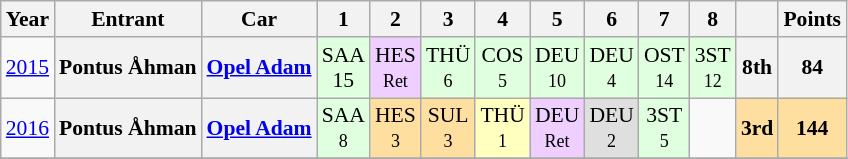<table class="wikitable" border="1" style="text-align:center; font-size:90%;">
<tr>
<th>Year</th>
<th>Entrant</th>
<th>Car</th>
<th>1</th>
<th>2</th>
<th>3</th>
<th>4</th>
<th>5</th>
<th>6</th>
<th>7</th>
<th>8</th>
<th></th>
<th>Points</th>
</tr>
<tr>
<td><a href='#'>2015</a></td>
<th>Pontus Åhman</th>
<th><a href='#'>Opel Adam</a></th>
<td style="background:#dfffdf;">SAA<br>15</td>
<td style="background:#efcfff;">HES<br><small>Ret</small></td>
<td style="background:#dfffdf;">THÜ<br><small>6</small></td>
<td style="background:#dfffdf;">COS<br><small>5</small></td>
<td style="background:#dfffdf;">DEU<br><small>10</small></td>
<td style="background:#dfffdf;">DEU<br><small>4</small></td>
<td style="background:#dfffdf;">OST<br><small>14</small></td>
<td style="background:#dfffdf;">3ST<br><small>12</small></td>
<th>8th</th>
<th>84</th>
</tr>
<tr>
<td><a href='#'>2016</a></td>
<th>Pontus Åhman</th>
<th><a href='#'>Opel Adam</a></th>
<td style="background:#dfffdf;">SAA<br><small>8</small></td>
<td style="background:#ffdf9f;">HES<br><small>3</small></td>
<td style="background:#ffdf9f;">SUL<br><small>3</small></td>
<td style="background:#ffffbf;">THÜ<br><small>1</small></td>
<td style="background:#efcfff;">DEU<br><small>Ret</small></td>
<td style="background:#dfdfdf;">DEU<br><small>2</small></td>
<td style="background:#dfffdf;">3ST<br><small>5</small></td>
<td></td>
<td style="background:#FFDF9F;"><strong>3rd</strong></td>
<td style="background:#FFDF9F;"><strong>144</strong></td>
</tr>
<tr>
</tr>
</table>
